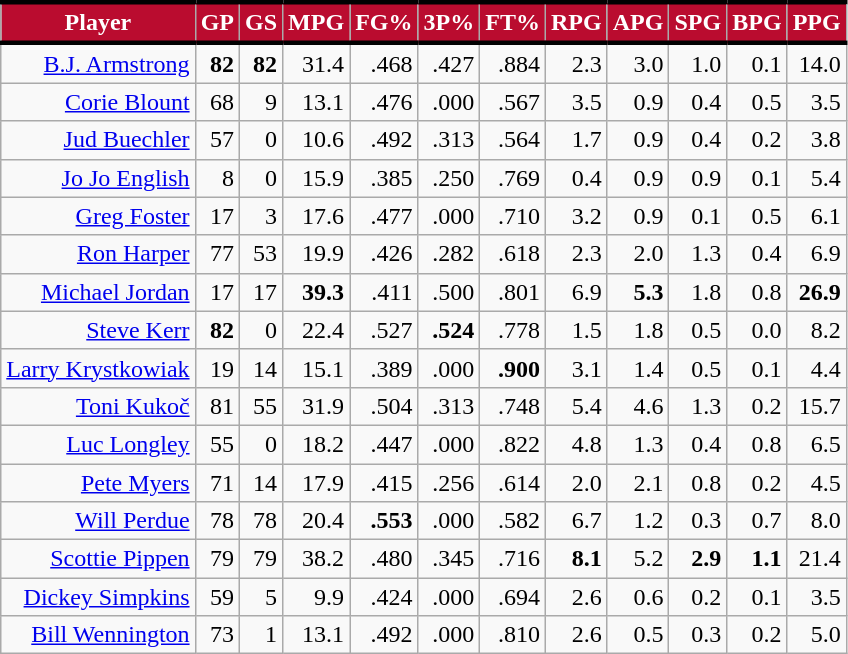<table class="wikitable sortable" style="text-align:right;">
<tr>
<th style="background:#BA0C2F; color:#FFFFFF; border-top:#010101 3px solid; border-bottom:#010101 3px solid;">Player</th>
<th style="background:#BA0C2F; color:#FFFFFF; border-top:#010101 3px solid; border-bottom:#010101 3px solid;">GP</th>
<th style="background:#BA0C2F; color:#FFFFFF; border-top:#010101 3px solid; border-bottom:#010101 3px solid;">GS</th>
<th style="background:#BA0C2F; color:#FFFFFF; border-top:#010101 3px solid; border-bottom:#010101 3px solid;">MPG</th>
<th style="background:#BA0C2F; color:#FFFFFF; border-top:#010101 3px solid; border-bottom:#010101 3px solid;">FG%</th>
<th style="background:#BA0C2F; color:#FFFFFF; border-top:#010101 3px solid; border-bottom:#010101 3px solid;">3P%</th>
<th style="background:#BA0C2F; color:#FFFFFF; border-top:#010101 3px solid; border-bottom:#010101 3px solid;">FT%</th>
<th style="background:#BA0C2F; color:#FFFFFF; border-top:#010101 3px solid; border-bottom:#010101 3px solid;">RPG</th>
<th style="background:#BA0C2F; color:#FFFFFF; border-top:#010101 3px solid; border-bottom:#010101 3px solid;">APG</th>
<th style="background:#BA0C2F; color:#FFFFFF; border-top:#010101 3px solid; border-bottom:#010101 3px solid;">SPG</th>
<th style="background:#BA0C2F; color:#FFFFFF; border-top:#010101 3px solid; border-bottom:#010101 3px solid;">BPG</th>
<th style="background:#BA0C2F; color:#FFFFFF; border-top:#010101 3px solid; border-bottom:#010101 3px solid;">PPG</th>
</tr>
<tr>
<td><a href='#'>B.J. Armstrong</a></td>
<td><strong>82</strong></td>
<td><strong>82</strong></td>
<td>31.4</td>
<td>.468</td>
<td>.427</td>
<td>.884</td>
<td>2.3</td>
<td>3.0</td>
<td>1.0</td>
<td>0.1</td>
<td>14.0</td>
</tr>
<tr>
<td><a href='#'>Corie Blount</a></td>
<td>68</td>
<td>9</td>
<td>13.1</td>
<td>.476</td>
<td>.000</td>
<td>.567</td>
<td>3.5</td>
<td>0.9</td>
<td>0.4</td>
<td>0.5</td>
<td>3.5</td>
</tr>
<tr>
<td><a href='#'>Jud Buechler</a></td>
<td>57</td>
<td>0</td>
<td>10.6</td>
<td>.492</td>
<td>.313</td>
<td>.564</td>
<td>1.7</td>
<td>0.9</td>
<td>0.4</td>
<td>0.2</td>
<td>3.8</td>
</tr>
<tr>
<td><a href='#'>Jo Jo English</a></td>
<td>8</td>
<td>0</td>
<td>15.9</td>
<td>.385</td>
<td>.250</td>
<td>.769</td>
<td>0.4</td>
<td>0.9</td>
<td>0.9</td>
<td>0.1</td>
<td>5.4</td>
</tr>
<tr>
<td><a href='#'>Greg Foster</a></td>
<td>17</td>
<td>3</td>
<td>17.6</td>
<td>.477</td>
<td>.000</td>
<td>.710</td>
<td>3.2</td>
<td>0.9</td>
<td>0.1</td>
<td>0.5</td>
<td>6.1</td>
</tr>
<tr>
<td><a href='#'>Ron Harper</a></td>
<td>77</td>
<td>53</td>
<td>19.9</td>
<td>.426</td>
<td>.282</td>
<td>.618</td>
<td>2.3</td>
<td>2.0</td>
<td>1.3</td>
<td>0.4</td>
<td>6.9</td>
</tr>
<tr>
<td><a href='#'>Michael Jordan</a></td>
<td>17</td>
<td>17</td>
<td><strong>39.3</strong></td>
<td>.411</td>
<td>.500</td>
<td>.801</td>
<td>6.9</td>
<td><strong>5.3</strong></td>
<td>1.8</td>
<td>0.8</td>
<td><strong>26.9</strong></td>
</tr>
<tr>
<td><a href='#'>Steve Kerr</a></td>
<td><strong>82</strong></td>
<td>0</td>
<td>22.4</td>
<td>.527</td>
<td><strong>.524</strong></td>
<td>.778</td>
<td>1.5</td>
<td>1.8</td>
<td>0.5</td>
<td>0.0</td>
<td>8.2</td>
</tr>
<tr>
<td><a href='#'>Larry Krystkowiak</a></td>
<td>19</td>
<td>14</td>
<td>15.1</td>
<td>.389</td>
<td>.000</td>
<td><strong>.900</strong></td>
<td>3.1</td>
<td>1.4</td>
<td>0.5</td>
<td>0.1</td>
<td>4.4</td>
</tr>
<tr>
<td><a href='#'>Toni Kukoč</a></td>
<td>81</td>
<td>55</td>
<td>31.9</td>
<td>.504</td>
<td>.313</td>
<td>.748</td>
<td>5.4</td>
<td>4.6</td>
<td>1.3</td>
<td>0.2</td>
<td>15.7</td>
</tr>
<tr>
<td><a href='#'>Luc Longley</a></td>
<td>55</td>
<td>0</td>
<td>18.2</td>
<td>.447</td>
<td>.000</td>
<td>.822</td>
<td>4.8</td>
<td>1.3</td>
<td>0.4</td>
<td>0.8</td>
<td>6.5</td>
</tr>
<tr>
<td><a href='#'>Pete Myers</a></td>
<td>71</td>
<td>14</td>
<td>17.9</td>
<td>.415</td>
<td>.256</td>
<td>.614</td>
<td>2.0</td>
<td>2.1</td>
<td>0.8</td>
<td>0.2</td>
<td>4.5</td>
</tr>
<tr>
<td><a href='#'>Will Perdue</a></td>
<td>78</td>
<td>78</td>
<td>20.4</td>
<td><strong>.553</strong></td>
<td>.000</td>
<td>.582</td>
<td>6.7</td>
<td>1.2</td>
<td>0.3</td>
<td>0.7</td>
<td>8.0</td>
</tr>
<tr>
<td><a href='#'>Scottie Pippen</a></td>
<td>79</td>
<td>79</td>
<td>38.2</td>
<td>.480</td>
<td>.345</td>
<td>.716</td>
<td><strong>8.1</strong></td>
<td>5.2</td>
<td><strong>2.9</strong></td>
<td><strong>1.1</strong></td>
<td>21.4</td>
</tr>
<tr>
<td><a href='#'>Dickey Simpkins</a></td>
<td>59</td>
<td>5</td>
<td>9.9</td>
<td>.424</td>
<td>.000</td>
<td>.694</td>
<td>2.6</td>
<td>0.6</td>
<td>0.2</td>
<td>0.1</td>
<td>3.5</td>
</tr>
<tr>
<td><a href='#'>Bill Wennington</a></td>
<td>73</td>
<td>1</td>
<td>13.1</td>
<td>.492</td>
<td>.000</td>
<td>.810</td>
<td>2.6</td>
<td>0.5</td>
<td>0.3</td>
<td>0.2</td>
<td>5.0</td>
</tr>
</table>
